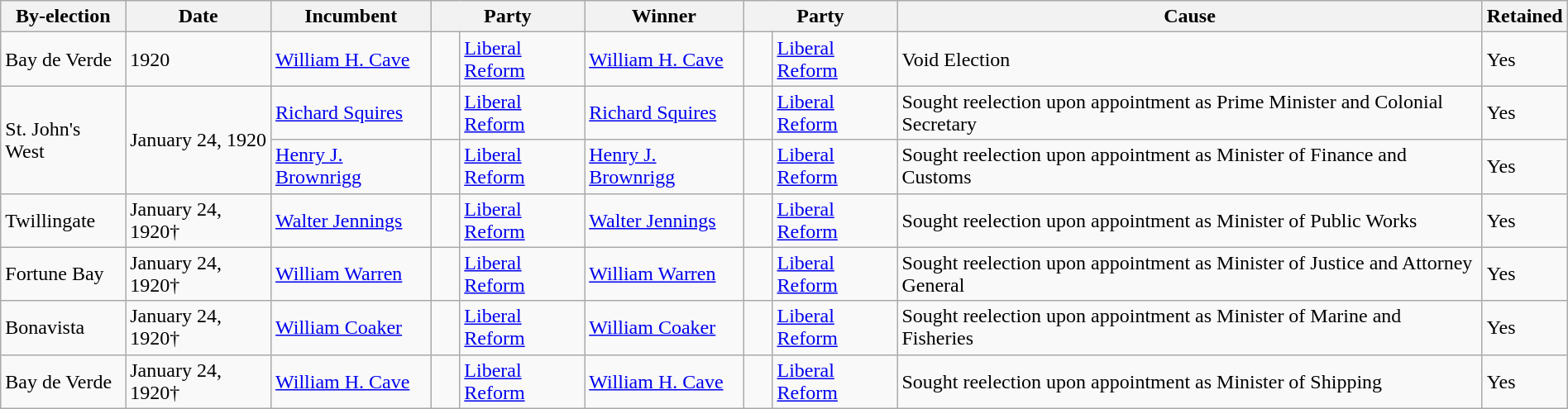<table class=wikitable style="width:100%">
<tr>
<th>By-election</th>
<th>Date</th>
<th>Incumbent</th>
<th colspan=2>Party</th>
<th>Winner</th>
<th colspan=2>Party</th>
<th>Cause</th>
<th>Retained</th>
</tr>
<tr>
<td>Bay de Verde</td>
<td>1920</td>
<td><a href='#'>William H. Cave</a></td>
<td>    </td>
<td><a href='#'>Liberal Reform</a></td>
<td><a href='#'>William H. Cave</a></td>
<td>    </td>
<td><a href='#'>Liberal Reform</a></td>
<td>Void Election</td>
<td>Yes</td>
</tr>
<tr>
<td rowspan=2>St. John's West</td>
<td rowspan=2>January 24, 1920</td>
<td><a href='#'>Richard Squires</a></td>
<td>    </td>
<td><a href='#'>Liberal Reform</a></td>
<td><a href='#'>Richard Squires</a></td>
<td>    </td>
<td><a href='#'>Liberal Reform</a></td>
<td>Sought reelection upon appointment as Prime Minister and Colonial Secretary</td>
<td>Yes</td>
</tr>
<tr>
<td><a href='#'>Henry J. Brownrigg</a></td>
<td>    </td>
<td><a href='#'>Liberal Reform</a></td>
<td><a href='#'>Henry J. Brownrigg</a></td>
<td>    </td>
<td><a href='#'>Liberal Reform</a></td>
<td>Sought reelection upon appointment as Minister of Finance and Customs</td>
<td>Yes</td>
</tr>
<tr>
<td>Twillingate</td>
<td>January 24, 1920†</td>
<td><a href='#'>Walter Jennings</a></td>
<td>    </td>
<td><a href='#'>Liberal Reform</a></td>
<td><a href='#'>Walter Jennings</a></td>
<td>    </td>
<td><a href='#'>Liberal Reform</a></td>
<td>Sought reelection upon appointment as Minister of Public Works</td>
<td>Yes</td>
</tr>
<tr>
<td>Fortune Bay</td>
<td>January 24, 1920†</td>
<td><a href='#'>William Warren</a></td>
<td>    </td>
<td><a href='#'>Liberal Reform</a></td>
<td><a href='#'>William Warren</a></td>
<td>    </td>
<td><a href='#'>Liberal Reform</a></td>
<td>Sought reelection upon appointment as Minister of Justice and Attorney General</td>
<td>Yes</td>
</tr>
<tr>
<td>Bonavista</td>
<td>January 24, 1920†</td>
<td><a href='#'>William Coaker</a></td>
<td>    </td>
<td><a href='#'>Liberal Reform</a></td>
<td><a href='#'>William Coaker</a></td>
<td>    </td>
<td><a href='#'>Liberal Reform</a></td>
<td>Sought reelection upon appointment as Minister of Marine and Fisheries</td>
<td>Yes</td>
</tr>
<tr>
<td>Bay de Verde</td>
<td>January 24, 1920†</td>
<td><a href='#'>William H. Cave</a></td>
<td>    </td>
<td><a href='#'>Liberal Reform</a></td>
<td><a href='#'>William H. Cave</a></td>
<td>    </td>
<td><a href='#'>Liberal Reform</a></td>
<td>Sought reelection upon appointment as Minister of Shipping</td>
<td>Yes</td>
</tr>
</table>
